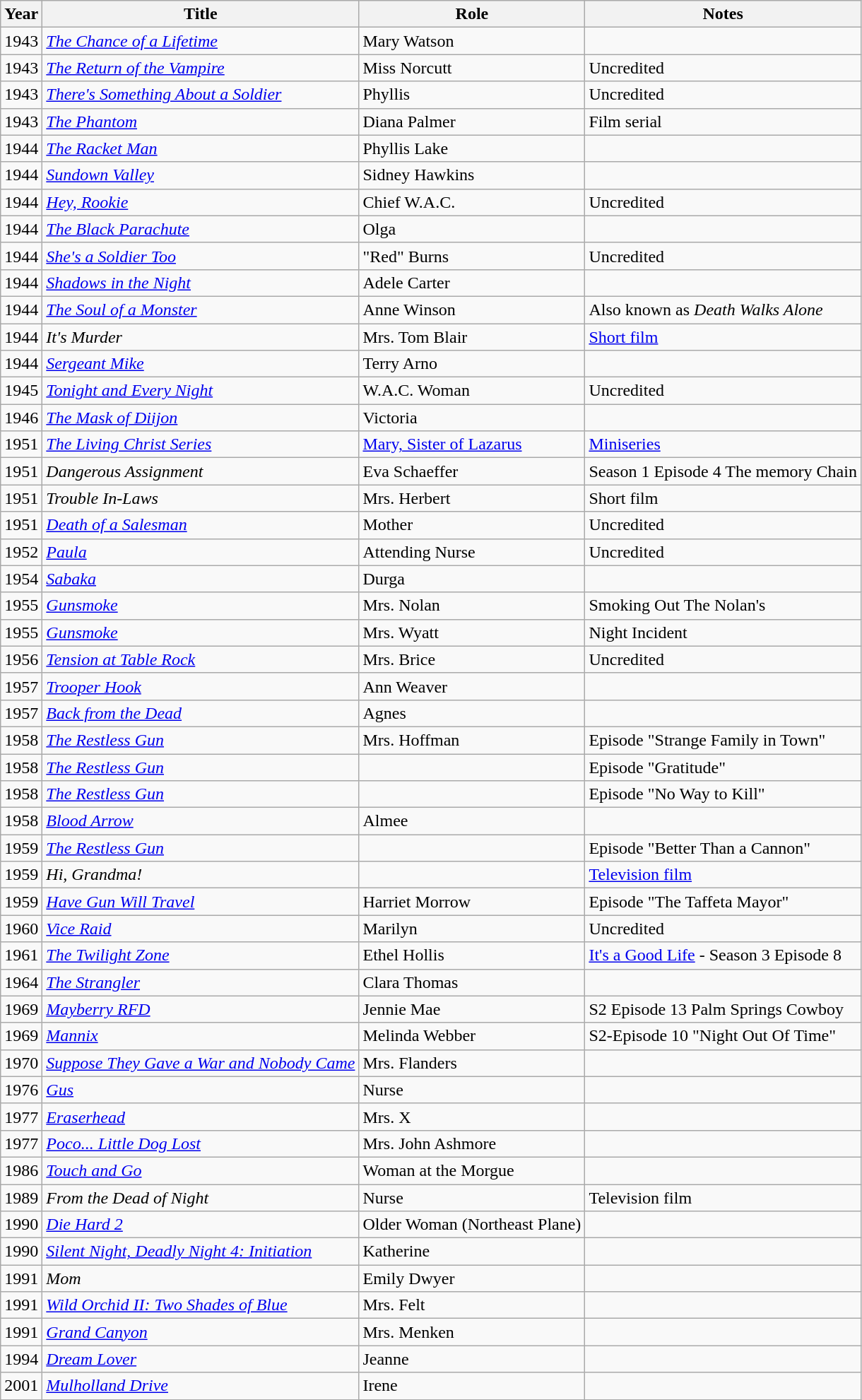<table class="wikitable sortable">
<tr>
<th>Year</th>
<th>Title</th>
<th>Role</th>
<th>Notes</th>
</tr>
<tr>
<td>1943</td>
<td><em><a href='#'>The Chance of a Lifetime</a></em></td>
<td>Mary Watson</td>
<td></td>
</tr>
<tr>
<td>1943</td>
<td><em><a href='#'>The Return of the Vampire</a></em></td>
<td>Miss Norcutt</td>
<td>Uncredited</td>
</tr>
<tr>
<td>1943</td>
<td><em><a href='#'>There's Something About a Soldier</a></em></td>
<td>Phyllis</td>
<td>Uncredited</td>
</tr>
<tr>
<td>1943</td>
<td><em><a href='#'>The Phantom</a></em></td>
<td>Diana Palmer</td>
<td>Film serial</td>
</tr>
<tr>
<td>1944</td>
<td><em><a href='#'>The Racket Man</a></em></td>
<td>Phyllis Lake</td>
<td></td>
</tr>
<tr>
<td>1944</td>
<td><em><a href='#'>Sundown Valley</a></em></td>
<td>Sidney Hawkins</td>
<td></td>
</tr>
<tr>
<td>1944</td>
<td><em><a href='#'>Hey, Rookie</a></em></td>
<td>Chief W.A.C.</td>
<td>Uncredited</td>
</tr>
<tr>
<td>1944</td>
<td><em><a href='#'>The Black Parachute</a></em></td>
<td>Olga</td>
<td></td>
</tr>
<tr>
<td>1944</td>
<td><em><a href='#'>She's a Soldier Too</a></em></td>
<td>"Red" Burns</td>
<td>Uncredited</td>
</tr>
<tr>
<td>1944</td>
<td><em><a href='#'>Shadows in the Night</a></em></td>
<td>Adele Carter</td>
<td></td>
</tr>
<tr>
<td>1944</td>
<td><em><a href='#'>The Soul of a Monster</a> </em></td>
<td>Anne Winson</td>
<td>Also known as <em>Death Walks Alone</em></td>
</tr>
<tr>
<td>1944</td>
<td><em>It's Murder</em></td>
<td>Mrs. Tom Blair</td>
<td><a href='#'>Short film</a></td>
</tr>
<tr>
<td>1944</td>
<td><em><a href='#'>Sergeant Mike</a></em></td>
<td>Terry Arno</td>
<td></td>
</tr>
<tr>
<td>1945</td>
<td><em><a href='#'>Tonight and Every Night</a></em></td>
<td>W.A.C. Woman</td>
<td>Uncredited</td>
</tr>
<tr>
<td>1946</td>
<td><em><a href='#'>The Mask of Diijon</a></em></td>
<td>Victoria</td>
<td></td>
</tr>
<tr>
<td>1951</td>
<td><em><a href='#'>The Living Christ Series</a></em></td>
<td><a href='#'>Mary, Sister of Lazarus</a></td>
<td><a href='#'>Miniseries</a></td>
</tr>
<tr>
<td>1951</td>
<td><em>Dangerous Assignment</em></td>
<td>Eva Schaeffer</td>
<td>Season 1 Episode 4 The memory Chain</td>
</tr>
<tr>
<td>1951</td>
<td><em>Trouble In-Laws</em></td>
<td>Mrs. Herbert</td>
<td>Short film</td>
</tr>
<tr>
<td>1951</td>
<td><em><a href='#'>Death of a Salesman</a></em></td>
<td>Mother</td>
<td>Uncredited</td>
</tr>
<tr>
<td>1952</td>
<td><em><a href='#'>Paula</a></em></td>
<td>Attending Nurse</td>
<td>Uncredited</td>
</tr>
<tr>
<td>1954</td>
<td><em><a href='#'>Sabaka</a></em></td>
<td>Durga</td>
<td></td>
</tr>
<tr>
<td>1955</td>
<td><em><a href='#'>Gunsmoke</a></em></td>
<td>Mrs. Nolan</td>
<td>Smoking Out The Nolan's</td>
</tr>
<tr>
<td>1955</td>
<td><em><a href='#'>Gunsmoke</a></em></td>
<td>Mrs. Wyatt</td>
<td>Night Incident</td>
</tr>
<tr>
<td>1956</td>
<td><em><a href='#'>Tension at Table Rock</a></em></td>
<td>Mrs. Brice</td>
<td>Uncredited</td>
</tr>
<tr>
<td>1957</td>
<td><em><a href='#'>Trooper Hook</a></em></td>
<td>Ann Weaver</td>
<td></td>
</tr>
<tr>
<td>1957</td>
<td><em><a href='#'>Back from the Dead</a></em></td>
<td>Agnes</td>
<td></td>
</tr>
<tr>
<td>1958</td>
<td><em><a href='#'>The Restless Gun</a></em></td>
<td>Mrs. Hoffman</td>
<td>Episode "Strange Family in Town"</td>
</tr>
<tr>
<td>1958</td>
<td><em><a href='#'>The Restless Gun</a></em></td>
<td></td>
<td>Episode "Gratitude"</td>
</tr>
<tr>
<td>1958</td>
<td><em><a href='#'>The Restless Gun</a></em></td>
<td></td>
<td>Episode "No Way to Kill"</td>
</tr>
<tr>
<td>1958</td>
<td><em><a href='#'>Blood Arrow</a></em></td>
<td>Almee</td>
<td></td>
</tr>
<tr>
<td>1959</td>
<td><em><a href='#'>The Restless Gun</a></em></td>
<td></td>
<td>Episode "Better Than a Cannon"</td>
</tr>
<tr>
<td>1959</td>
<td><em>Hi, Grandma!</em></td>
<td></td>
<td><a href='#'>Television film</a></td>
</tr>
<tr>
<td>1959</td>
<td><em><a href='#'>Have Gun Will Travel</a></em></td>
<td>Harriet Morrow</td>
<td>Episode "The Taffeta Mayor"</td>
</tr>
<tr>
<td>1960</td>
<td><em><a href='#'>Vice Raid</a></em></td>
<td>Marilyn</td>
<td>Uncredited</td>
</tr>
<tr>
<td>1961</td>
<td><em><a href='#'>The Twilight Zone</a></em></td>
<td>Ethel Hollis</td>
<td><a href='#'> It's a Good Life</a> - Season 3 Episode 8</td>
</tr>
<tr>
<td>1964</td>
<td><em><a href='#'>The Strangler</a></em></td>
<td>Clara Thomas</td>
<td></td>
</tr>
<tr>
<td>1969</td>
<td><em><a href='#'>Mayberry RFD</a></em></td>
<td>Jennie Mae</td>
<td>S2 Episode 13 Palm Springs Cowboy</td>
</tr>
<tr>
<td>1969</td>
<td><em><a href='#'>Mannix</a></em></td>
<td>Melinda Webber</td>
<td>S2-Episode 10 "Night Out Of Time"</td>
</tr>
<tr>
<td>1970</td>
<td><em><a href='#'>Suppose They Gave a War and Nobody Came</a></em></td>
<td>Mrs. Flanders</td>
<td></td>
</tr>
<tr>
<td>1976</td>
<td><em><a href='#'>Gus</a></em></td>
<td>Nurse</td>
<td></td>
</tr>
<tr>
<td>1977</td>
<td><em><a href='#'>Eraserhead</a></em></td>
<td>Mrs. X</td>
<td></td>
</tr>
<tr>
<td>1977</td>
<td><em><a href='#'>Poco... Little Dog Lost</a></em></td>
<td>Mrs. John Ashmore</td>
<td></td>
</tr>
<tr>
<td>1986</td>
<td><em><a href='#'>Touch and Go</a></em></td>
<td>Woman at the Morgue</td>
<td></td>
</tr>
<tr>
<td>1989</td>
<td><em>From the Dead of Night</em></td>
<td>Nurse</td>
<td>Television film</td>
</tr>
<tr>
<td>1990</td>
<td><em><a href='#'>Die Hard 2</a></em></td>
<td>Older Woman (Northeast Plane)</td>
<td></td>
</tr>
<tr>
<td>1990</td>
<td><em><a href='#'>Silent Night, Deadly Night 4: Initiation</a></em></td>
<td>Katherine</td>
<td></td>
</tr>
<tr>
<td>1991</td>
<td><em>Mom</em></td>
<td>Emily Dwyer</td>
<td></td>
</tr>
<tr>
<td>1991</td>
<td><em><a href='#'>Wild Orchid II: Two Shades of Blue</a></em></td>
<td>Mrs. Felt</td>
<td></td>
</tr>
<tr>
<td>1991</td>
<td><em><a href='#'>Grand Canyon</a></em></td>
<td>Mrs. Menken</td>
<td></td>
</tr>
<tr>
<td>1994</td>
<td><em><a href='#'>Dream Lover</a></em></td>
<td>Jeanne</td>
<td></td>
</tr>
<tr>
<td>2001</td>
<td><em><a href='#'>Mulholland Drive</a></em></td>
<td>Irene</td>
<td></td>
</tr>
<tr>
</tr>
</table>
